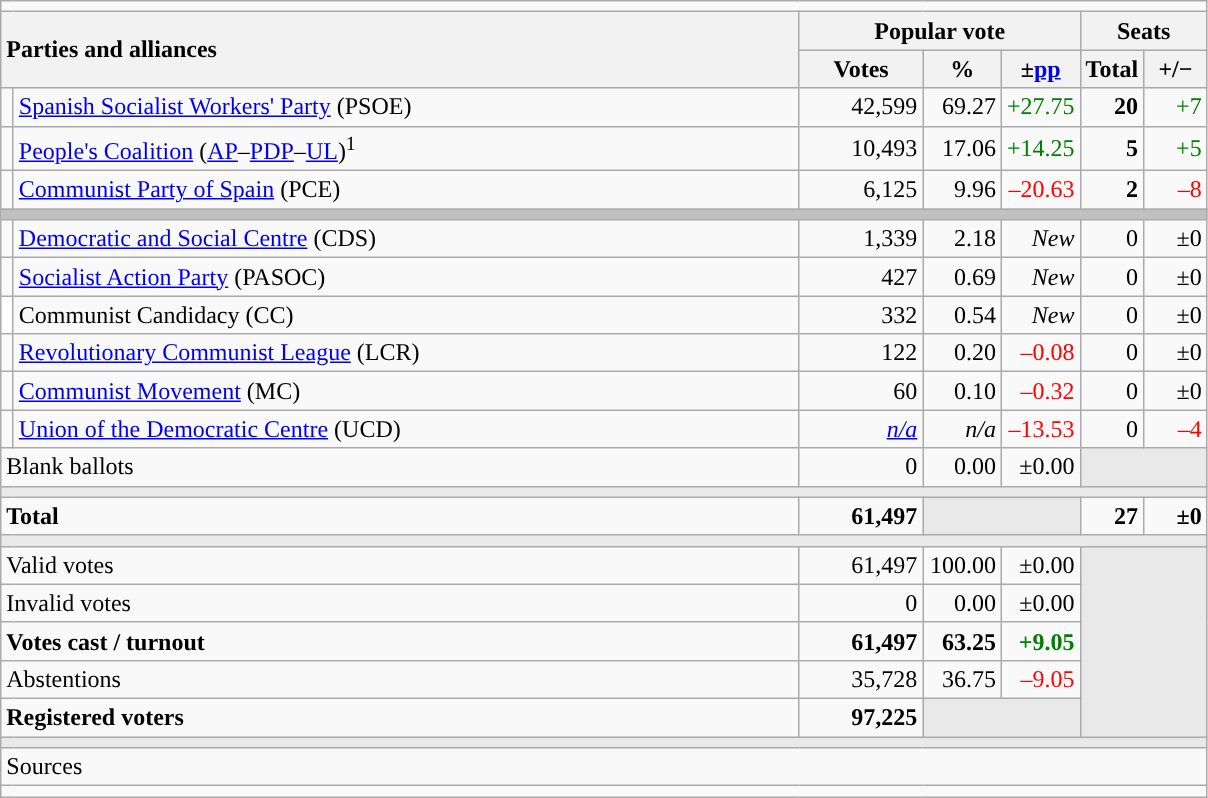<table class="wikitable" style="text-align:right;">
<tr>
<td colspan="7"></td>
</tr>
<tr>
<th style="text-align:left;" rowspan="2" colspan="2" width="525">Parties and alliances</th>
<th colspan="3">Popular vote</th>
<th colspan="2">Seats</th>
</tr>
<tr>
<th width="75">Votes</th>
<th width="45">%</th>
<th width="45">±<a href='#'>pp</a></th>
<th width="35">Total</th>
<th width="35">+/−</th>
</tr>
<tr>
<td width="1" style="color:inherit;background:"></td>
<td align="left"><a href='#'>Spanish Socialist Workers' Party</a> (PSOE)</td>
<td>42,599</td>
<td>69.27</td>
<td style="color:green;">+27.75</td>
<td><strong>20</strong></td>
<td style="color:green;">+7</td>
</tr>
<tr>
<td style="color:inherit;background:"></td>
<td align="left"><a href='#'>People's Coalition</a> (<a href='#'>AP</a>–<a href='#'>PDP</a>–<a href='#'>UL</a>)<sup>1</sup></td>
<td>10,493</td>
<td>17.06</td>
<td style="color:green;">+14.25</td>
<td><strong>5</strong></td>
<td style="color:green;">+5</td>
</tr>
<tr>
<td style="color:inherit;background:"></td>
<td align="left"><a href='#'>Communist Party of Spain</a> (PCE)</td>
<td>6,125</td>
<td>9.96</td>
<td style="color:red;">–20.63</td>
<td><strong>2</strong></td>
<td style="color:red;">–8</td>
</tr>
<tr>
<td colspan="7" bgcolor="#C0C0C0"></td>
</tr>
<tr>
<td style="color:inherit;background:"></td>
<td align="left"><a href='#'>Democratic and Social Centre</a> (CDS)</td>
<td>1,339</td>
<td>2.18</td>
<td><em>New</em></td>
<td>0</td>
<td>±0</td>
</tr>
<tr>
<td style="color:inherit;background:"></td>
<td align="left"><a href='#'>Socialist Action Party</a> (PASOC)</td>
<td>427</td>
<td>0.69</td>
<td><em>New</em></td>
<td>0</td>
<td>±0</td>
</tr>
<tr>
<td bgcolor="white"></td>
<td align="left">Communist Candidacy (CC)</td>
<td>332</td>
<td>0.54</td>
<td><em>New</em></td>
<td>0</td>
<td>±0</td>
</tr>
<tr>
<td style="color:inherit;background:"></td>
<td align="left"><a href='#'>Revolutionary Communist League</a> (LCR)</td>
<td>122</td>
<td>0.20</td>
<td style="color:red;">–0.08</td>
<td>0</td>
<td>±0</td>
</tr>
<tr>
<td style="color:inherit;background:"></td>
<td align="left"><a href='#'>Communist Movement</a> (MC)</td>
<td>60</td>
<td>0.10</td>
<td style="color:red;">–0.32</td>
<td>0</td>
<td>±0</td>
</tr>
<tr>
<td style="color:inherit;background:"></td>
<td align="left"><a href='#'>Union of the Democratic Centre</a> (UCD)</td>
<td><em><a href='#'>n/a</a></em></td>
<td><em>n/a</em></td>
<td style="color:red;">–13.53</td>
<td>0</td>
<td style="color:red;">–4</td>
</tr>
<tr>
<td align="left" colspan="2">Blank ballots</td>
<td>0</td>
<td>0.00</td>
<td>±0.00</td>
<td bgcolor="#E9E9E9" colspan="2"></td>
</tr>
<tr>
<td colspan="7" bgcolor="#E9E9E9"></td>
</tr>
<tr style="font-weight:bold;">
<td align="left" colspan="2">Total</td>
<td>61,497</td>
<td bgcolor="#E9E9E9" colspan="2"></td>
<td>27</td>
<td>±0</td>
</tr>
<tr>
<td colspan="7" bgcolor="#E9E9E9"></td>
</tr>
<tr>
<td align="left" colspan="2">Valid votes</td>
<td>61,497</td>
<td>100.00</td>
<td>±0.00</td>
<td bgcolor="#E9E9E9" colspan="2" rowspan="5"></td>
</tr>
<tr>
<td align="left" colspan="2">Invalid votes</td>
<td>0</td>
<td>0.00</td>
<td>±0.00</td>
</tr>
<tr style="font-weight:bold;">
<td align="left" colspan="2">Votes cast / turnout</td>
<td>61,497</td>
<td>63.25</td>
<td style="color:green;">+9.05</td>
</tr>
<tr>
<td align="left" colspan="2">Abstentions</td>
<td>35,728</td>
<td>36.75</td>
<td style="color:red;">–9.05</td>
</tr>
<tr style="font-weight:bold;">
<td align="left" colspan="2">Registered voters</td>
<td>97,225</td>
<td bgcolor="#E9E9E9" colspan="2"></td>
</tr>
<tr>
<td colspan="7" bgcolor="#E9E9E9"></td>
</tr>
<tr>
<td align="left" colspan="7">Sources</td>
</tr>
<tr>
<td colspan="7" style="text-align:left; max-width:790px;"></td>
</tr>
</table>
